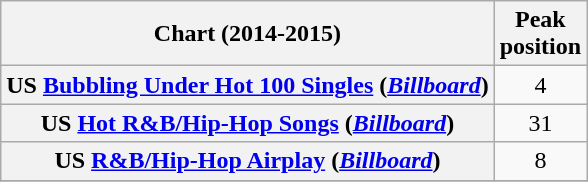<table class="wikitable sortable plainrowheaders" style="text-align:center">
<tr>
<th>Chart (2014-2015)</th>
<th>Peak<br>position</th>
</tr>
<tr>
<th scope="row">US <a href='#'>Bubbling Under Hot 100 Singles</a> (<em><a href='#'>Billboard</a></em>)</th>
<td>4</td>
</tr>
<tr>
<th scope="row">US <a href='#'>Hot R&B/Hip-Hop Songs</a> (<em><a href='#'>Billboard</a></em>)</th>
<td>31</td>
</tr>
<tr>
<th scope="row">US <a href='#'>R&B/Hip-Hop Airplay</a> (<em><a href='#'>Billboard</a></em>)</th>
<td>8</td>
</tr>
<tr>
</tr>
</table>
